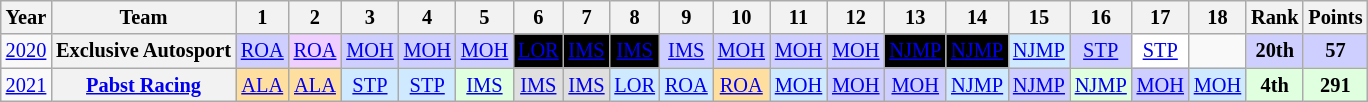<table class="wikitable" style="text-align:center; font-size:85%">
<tr>
<th>Year</th>
<th>Team</th>
<th>1</th>
<th>2</th>
<th>3</th>
<th>4</th>
<th>5</th>
<th>6</th>
<th>7</th>
<th>8</th>
<th>9</th>
<th>10</th>
<th>11</th>
<th>12</th>
<th>13</th>
<th>14</th>
<th>15</th>
<th>16</th>
<th>17</th>
<th>18</th>
<th>Rank</th>
<th>Points</th>
</tr>
<tr>
<td><a href='#'>2020</a></td>
<th nowrap>Exclusive Autosport</th>
<td style="background:#CFCFFF;"><a href='#'>ROA</a><br></td>
<td style="background:#EFCFFF;"><a href='#'>ROA</a><br></td>
<td style="background:#CFCFFF;"><a href='#'>MOH</a><br></td>
<td style="background:#CFCFFF;"><a href='#'>MOH</a><br></td>
<td style="background:#CFCFFF;"><a href='#'>MOH</a><br></td>
<td style="background:#000000; color:white;"><a href='#'><span>LOR</span></a><br></td>
<td style="background:#000000; color:white;"><a href='#'><span>IMS</span></a><br></td>
<td style="background:#000000; color:white;"><a href='#'><span>IMS</span></a><br></td>
<td style="background:#CFCFFF;"><a href='#'>IMS</a><br></td>
<td style="background:#CFCFFF;"><a href='#'>MOH</a><br></td>
<td style="background:#CFCFFF;"><a href='#'>MOH</a><br></td>
<td style="background:#CFCFFF;"><a href='#'>MOH</a><br></td>
<td style="background:#000000; color:white;"><a href='#'><span>NJMP</span></a><br></td>
<td style="background:#000000; color:white;"><a href='#'><span>NJMP</span></a><br></td>
<td style="background:#CFEAFF;"><a href='#'>NJMP</a><br></td>
<td style="background:#CFCFFF;"><a href='#'>STP</a><br></td>
<td style="background:#FFFFFF;"><a href='#'>STP</a><br></td>
<td></td>
<th style="background:#CFCFFF;">20th</th>
<th style="background:#CFCFFF;">57</th>
</tr>
<tr>
<td><a href='#'>2021</a></td>
<th nowrap><a href='#'>Pabst Racing</a></th>
<td style="background:#FFDF9F;"><a href='#'>ALA</a><br></td>
<td style="background:#FFDF9F;"><a href='#'>ALA</a><br></td>
<td style="background:#CFEAFF;"><a href='#'>STP</a><br></td>
<td style="background:#CFEAFF;"><a href='#'>STP</a><br></td>
<td style="background:#DFFFDF;"><a href='#'>IMS</a><br></td>
<td style="background:#DFDFDF;"><a href='#'>IMS</a><br></td>
<td style="background:#DFDFDF;"><a href='#'>IMS</a><br></td>
<td style="background:#CFEAFF;"><a href='#'>LOR</a><br></td>
<td style="background:#CFEAFF;"><a href='#'>ROA</a><br></td>
<td style="background:#FFDF9F;"><a href='#'>ROA</a><br></td>
<td style="background:#CFEAFF;"><a href='#'>MOH</a><br></td>
<td style="background:#CFCFFF;"><a href='#'>MOH</a><br></td>
<td style="background:#CFCFFF;"><a href='#'>MOH</a><br></td>
<td style="background:#CFEAFF;"><a href='#'>NJMP</a><br></td>
<td style="background:#CFCFFF;"><a href='#'>NJMP</a><br></td>
<td style="background:#DFFFDF;"><a href='#'>NJMP</a><br></td>
<td style="background:#CFCFFF;"><a href='#'>MOH</a><br></td>
<td style="background:#CFEAFF;"><a href='#'>MOH</a><br></td>
<th style="background:#DFFFDF;">4th</th>
<th style="background:#DFFFDF;">291</th>
</tr>
</table>
